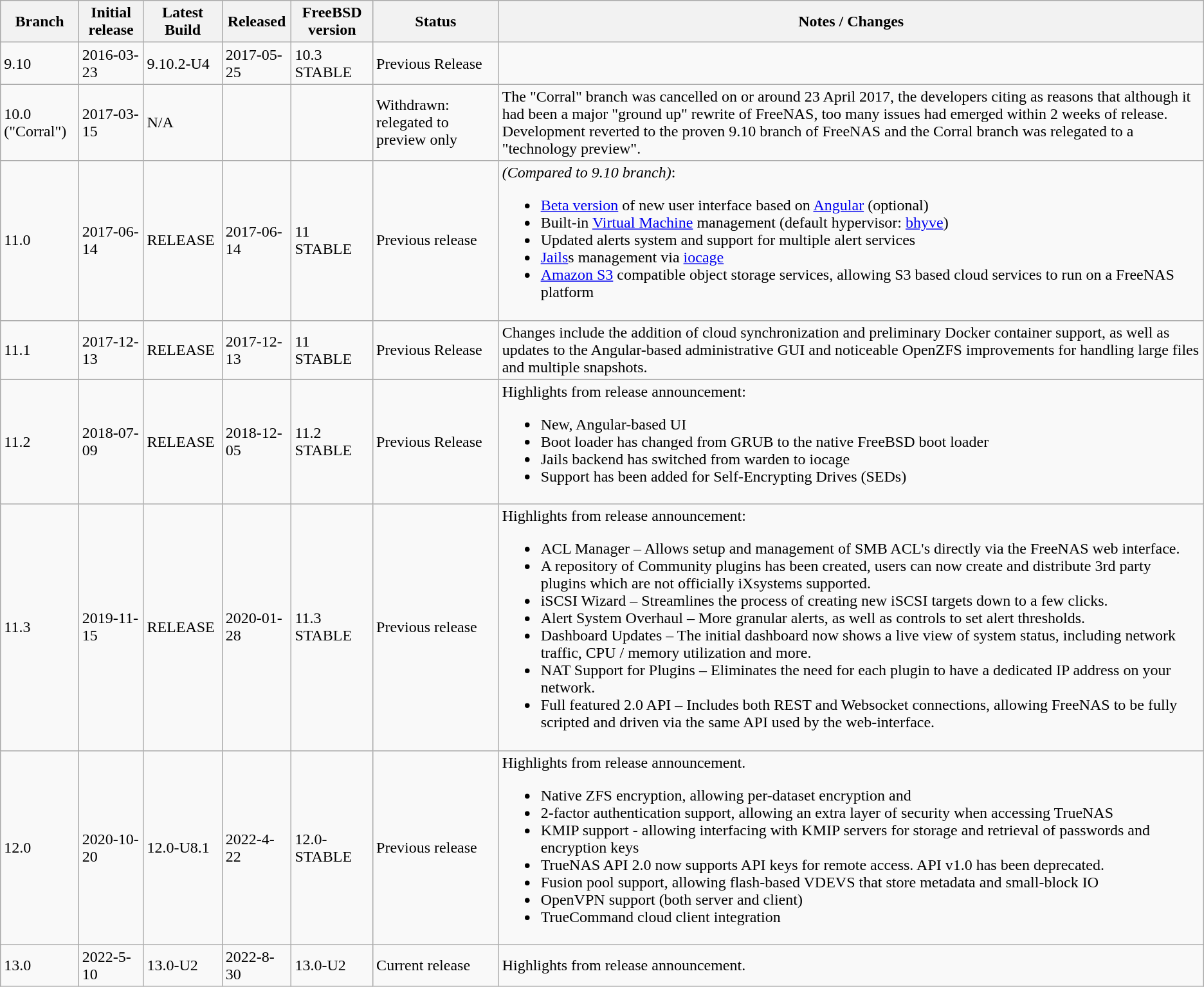<table class="wikitable sortable">
<tr>
<th>Branch</th>
<th>Initial release</th>
<th>Latest Build</th>
<th>Released</th>
<th>FreeBSD version</th>
<th>Status</th>
<th>Notes / Changes</th>
</tr>
<tr>
<td>9.10</td>
<td>2016-03-23</td>
<td>9.10.2-U4</td>
<td>2017-05-25</td>
<td>10.3 STABLE</td>
<td>Previous Release</td>
<td></td>
</tr>
<tr>
<td>10.0 ("Corral")</td>
<td>2017-03-15</td>
<td>N/A</td>
<td> </td>
<td> </td>
<td>Withdrawn: relegated to preview only</td>
<td>The "Corral" branch was cancelled on or around 23 April 2017, the developers citing as reasons that although it had been a major "ground up" rewrite of FreeNAS, too many issues had emerged within 2 weeks of release. Development reverted to the proven 9.10 branch of FreeNAS and the Corral branch was relegated to a "technology preview".</td>
</tr>
<tr>
<td>11.0</td>
<td>2017-06-14</td>
<td>RELEASE</td>
<td>2017-06-14</td>
<td>11 STABLE</td>
<td>Previous release</td>
<td><em>(Compared to 9.10 branch)</em>:<br><ul><li><a href='#'>Beta version</a> of new user interface based on <a href='#'>Angular</a> (optional)</li><li>Built-in <a href='#'>Virtual Machine</a> management (default hypervisor: <a href='#'>bhyve</a>)</li><li>Updated alerts system and support for multiple alert services</li><li><a href='#'>Jails</a>s management via <a href='#'>iocage</a></li><li><a href='#'>Amazon S3</a> compatible object storage services, allowing S3 based cloud services to run on a FreeNAS platform</li></ul></td>
</tr>
<tr>
<td>11.1</td>
<td>2017-12-13</td>
<td>RELEASE</td>
<td>2017-12-13</td>
<td>11 STABLE</td>
<td>Previous Release</td>
<td>Changes include the addition of cloud synchronization and preliminary Docker container support, as well as updates to the Angular-based administrative GUI and noticeable OpenZFS improvements for handling large files and multiple snapshots.</td>
</tr>
<tr>
<td>11.2</td>
<td>2018-07-09</td>
<td>RELEASE</td>
<td>2018-12-05</td>
<td>11.2 STABLE</td>
<td>Previous Release</td>
<td>Highlights from release announcement:<br><ul><li>New, Angular-based UI</li><li>Boot loader has changed from GRUB to the native FreeBSD boot loader</li><li>Jails backend has switched from warden to iocage</li><li>Support has been added for Self-Encrypting Drives (SEDs)</li></ul></td>
</tr>
<tr>
<td>11.3</td>
<td>2019-11-15</td>
<td>RELEASE</td>
<td>2020-01-28</td>
<td>11.3 STABLE</td>
<td>Previous release</td>
<td>Highlights from release announcement:<br><ul><li>ACL Manager – Allows setup and management of SMB ACL's directly via the FreeNAS web interface.</li><li>A repository of Community plugins has been created, users can now create and distribute 3rd party plugins which are not officially iXsystems supported.</li><li>iSCSI Wizard – Streamlines the process of creating new iSCSI targets down to a few clicks.</li><li>Alert System Overhaul – More granular alerts, as well as controls to set alert thresholds.</li><li>Dashboard Updates – The initial dashboard now shows a live view of system status, including network traffic, CPU / memory utilization and more.</li><li>NAT Support for Plugins – Eliminates the need for each plugin to have a dedicated IP address on your network.</li><li>Full featured 2.0 API – Includes both REST and Websocket connections, allowing FreeNAS to be fully scripted and driven via the same API used by the web-interface.</li></ul></td>
</tr>
<tr>
<td>12.0</td>
<td>2020-10-20</td>
<td>12.0-U8.1</td>
<td>2022-4-22</td>
<td>12.0-STABLE</td>
<td>Previous release</td>
<td>Highlights from release announcement.<br><ul><li>Native ZFS encryption, allowing per-dataset encryption and</li><li>2-factor authentication support, allowing an extra layer of security when accessing TrueNAS</li><li>KMIP support - allowing interfacing with KMIP servers for storage and retrieval of passwords and encryption keys</li><li>TrueNAS API 2.0 now supports API keys for remote access. API v1.0 has been deprecated.</li><li>Fusion pool support, allowing flash-based VDEVS that store metadata and small-block IO</li><li>OpenVPN support (both server and client)</li><li>TrueCommand cloud client integration</li></ul></td>
</tr>
<tr>
<td>13.0</td>
<td>2022-5-10</td>
<td>13.0-U2</td>
<td>2022-8-30</td>
<td>13.0-U2</td>
<td>Current release</td>
<td>Highlights from release announcement.</td>
</tr>
</table>
